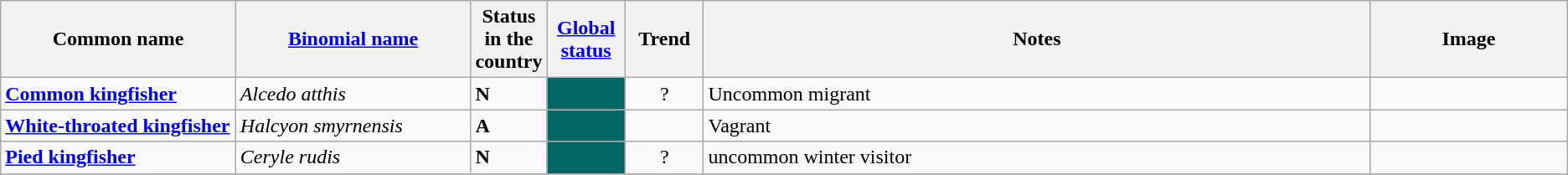<table class="wikitable sortable">
<tr>
<th width="15%">Common name</th>
<th width="15%"><a href='#'>Binomial name</a></th>
<th data-sort-type="number" width="1%">Status in the country</th>
<th width="5%"><a href='#'>Global status</a></th>
<th width="5%">Trend</th>
<th class="unsortable">Notes</th>
<th class="unsortable">Image</th>
</tr>
<tr>
<td><strong><a href='#'>Common kingfisher</a></strong></td>
<td><em>Alcedo atthis</em></td>
<td><strong>N</strong></td>
<td align=center style="background: #006666"></td>
<td align=center>?</td>
<td>Uncommon migrant</td>
<td><br></td>
</tr>
<tr>
<td><strong><a href='#'>White-throated kingfisher</a></strong></td>
<td><em>Halcyon smyrnensis</em></td>
<td><strong>A</strong></td>
<td align=center style="background: #006666"></td>
<td align=center></td>
<td>Vagrant</td>
<td></td>
</tr>
<tr>
<td><strong><a href='#'>Pied kingfisher</a></strong></td>
<td><em>Ceryle rudis</em></td>
<td><strong>N</strong></td>
<td align=center style="background: #006666"></td>
<td align=center>?</td>
<td>uncommon winter visitor</td>
<td></td>
</tr>
<tr>
</tr>
</table>
